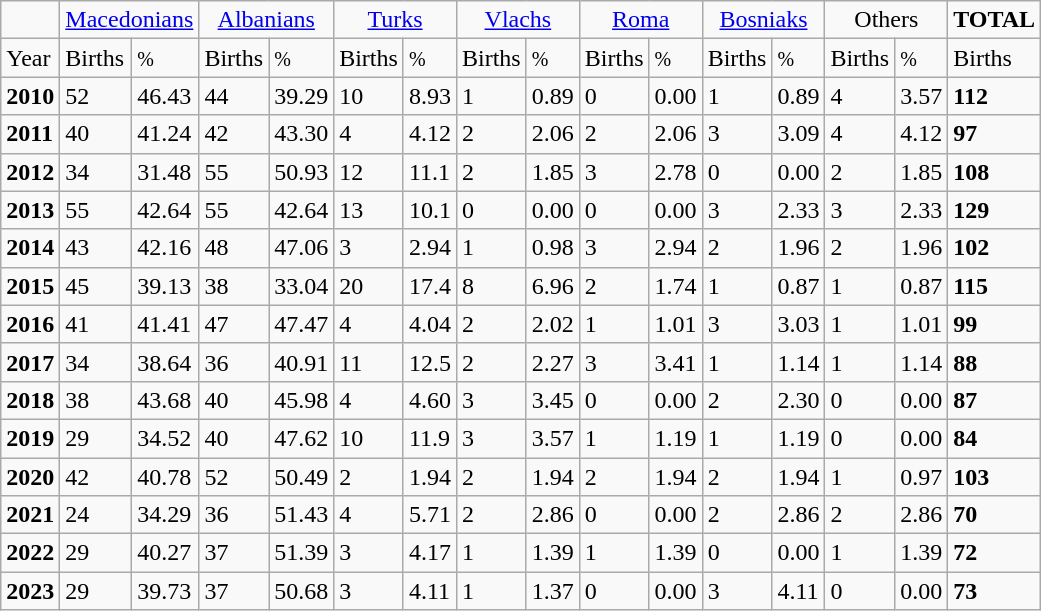<table class="wikitable">
<tr>
<td></td>
<td colspan="2" align="center"><a href='#'>Macedonians</a></td>
<td colspan="2" align="center"><a href='#'>Albanians</a></td>
<td colspan="2" align="center"><a href='#'>Turks</a></td>
<td colspan="2" align="center"><a href='#'>Vlachs</a></td>
<td colspan="2" align="center"><a href='#'>Roma</a></td>
<td colspan="2" align="center"><a href='#'>Bosniaks</a></td>
<td colspan="2" align="center">Others</td>
<td align="center"><strong>TOTAL</strong></td>
</tr>
<tr>
<td>Year</td>
<td>Births</td>
<td><small>%</small></td>
<td>Births</td>
<td><small>%</small></td>
<td>Births</td>
<td><small>%</small></td>
<td>Births</td>
<td><small>%</small></td>
<td>Births</td>
<td><small>%</small></td>
<td>Births</td>
<td><small>%</small></td>
<td>Births</td>
<td><small>%</small></td>
<td>Births</td>
</tr>
<tr>
<td><strong>2010</strong></td>
<td>52</td>
<td>46.43</td>
<td>44</td>
<td>39.29</td>
<td>10</td>
<td>8.93</td>
<td>1</td>
<td>0.89</td>
<td>0</td>
<td>0.00</td>
<td>1</td>
<td>0.89</td>
<td>4</td>
<td>3.57</td>
<td><strong>112</strong></td>
</tr>
<tr>
<td><strong>2011</strong></td>
<td>40</td>
<td>41.24</td>
<td>42</td>
<td>43.30</td>
<td>4</td>
<td>4.12</td>
<td>2</td>
<td>2.06</td>
<td>2</td>
<td>2.06</td>
<td>3</td>
<td>3.09</td>
<td>4</td>
<td>4.12</td>
<td><strong>97</strong></td>
</tr>
<tr>
<td><strong>2012</strong></td>
<td>34</td>
<td>31.48</td>
<td>55</td>
<td>50.93</td>
<td>12</td>
<td>11.1</td>
<td>2</td>
<td>1.85</td>
<td>3</td>
<td>2.78</td>
<td>0</td>
<td>0.00</td>
<td>2</td>
<td>1.85</td>
<td><strong>108</strong></td>
</tr>
<tr>
<td><strong>2013</strong></td>
<td>55</td>
<td>42.64</td>
<td>55</td>
<td>42.64</td>
<td>13</td>
<td>10.1</td>
<td>0</td>
<td>0.00</td>
<td>0</td>
<td>0.00</td>
<td>3</td>
<td>2.33</td>
<td>3</td>
<td>2.33</td>
<td><strong>129</strong></td>
</tr>
<tr>
<td><strong>2014</strong></td>
<td>43</td>
<td>42.16</td>
<td>48</td>
<td>47.06</td>
<td>3</td>
<td>2.94</td>
<td>1</td>
<td>0.98</td>
<td>3</td>
<td>2.94</td>
<td>2</td>
<td>1.96</td>
<td>2</td>
<td>1.96</td>
<td><strong>102</strong></td>
</tr>
<tr>
<td><strong>2015</strong></td>
<td>45</td>
<td>39.13</td>
<td>38</td>
<td>33.04</td>
<td>20</td>
<td>17.4</td>
<td>8</td>
<td>6.96</td>
<td>2</td>
<td>1.74</td>
<td>1</td>
<td>0.87</td>
<td>1</td>
<td>0.87</td>
<td><strong>115</strong></td>
</tr>
<tr>
<td><strong>2016</strong></td>
<td>41</td>
<td>41.41</td>
<td>47</td>
<td>47.47</td>
<td>4</td>
<td>4.04</td>
<td>2</td>
<td>2.02</td>
<td>1</td>
<td>1.01</td>
<td>3</td>
<td>3.03</td>
<td>1</td>
<td>1.01</td>
<td><strong>99</strong></td>
</tr>
<tr>
<td><strong>2017</strong></td>
<td>34</td>
<td>38.64</td>
<td>36</td>
<td>40.91</td>
<td>11</td>
<td>12.5</td>
<td>2</td>
<td>2.27</td>
<td>3</td>
<td>3.41</td>
<td>1</td>
<td>1.14</td>
<td>1</td>
<td>1.14</td>
<td><strong>88</strong></td>
</tr>
<tr>
<td><strong>2018</strong></td>
<td>38</td>
<td>43.68</td>
<td>40</td>
<td>45.98</td>
<td>4</td>
<td>4.60</td>
<td>3</td>
<td>3.45</td>
<td>0</td>
<td>0.00</td>
<td>2</td>
<td>2.30</td>
<td>0</td>
<td>0.00</td>
<td><strong>87</strong></td>
</tr>
<tr>
<td><strong>2019</strong></td>
<td>29</td>
<td>34.52</td>
<td>40</td>
<td>47.62</td>
<td>10</td>
<td>11.9</td>
<td>3</td>
<td>3.57</td>
<td>1</td>
<td>1.19</td>
<td>1</td>
<td>1.19</td>
<td>0</td>
<td>0.00</td>
<td><strong>84</strong></td>
</tr>
<tr>
<td><strong>2020</strong></td>
<td>42</td>
<td>40.78</td>
<td>52</td>
<td>50.49</td>
<td>2</td>
<td>1.94</td>
<td>2</td>
<td>1.94</td>
<td>2</td>
<td>1.94</td>
<td>2</td>
<td>1.94</td>
<td>1</td>
<td>0.97</td>
<td><strong>103</strong></td>
</tr>
<tr>
<td><strong>2021</strong></td>
<td>24</td>
<td>34.29</td>
<td>36</td>
<td>51.43</td>
<td>4</td>
<td>5.71</td>
<td>2</td>
<td>2.86</td>
<td>0</td>
<td>0.00</td>
<td>2</td>
<td>2.86</td>
<td>2</td>
<td>2.86</td>
<td><strong>70</strong></td>
</tr>
<tr>
<td><strong>2022</strong></td>
<td>29</td>
<td>40.27</td>
<td>37</td>
<td>51.39</td>
<td>3</td>
<td>4.17</td>
<td>1</td>
<td>1.39</td>
<td>1</td>
<td>1.39</td>
<td>0</td>
<td>0.00</td>
<td>1</td>
<td>1.39</td>
<td><strong>72</strong></td>
</tr>
<tr>
<td><strong>2023</strong></td>
<td>29</td>
<td>39.73</td>
<td>37</td>
<td>50.68</td>
<td>3</td>
<td>4.11</td>
<td>1</td>
<td>1.37</td>
<td>0</td>
<td>0.00</td>
<td>3</td>
<td>4.11</td>
<td>0</td>
<td>0.00</td>
<td><strong>73</strong></td>
</tr>
</table>
